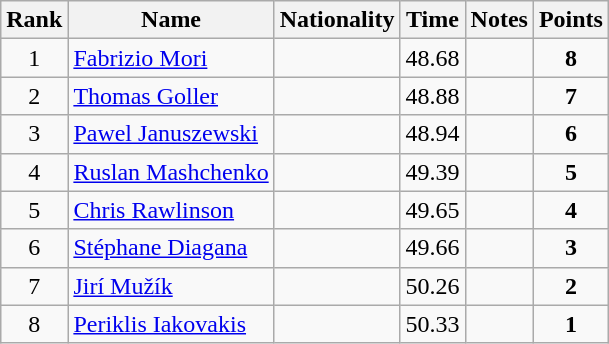<table class="wikitable sortable" style="text-align:center">
<tr>
<th>Rank</th>
<th>Name</th>
<th>Nationality</th>
<th>Time</th>
<th>Notes</th>
<th>Points</th>
</tr>
<tr>
<td>1</td>
<td align=left><a href='#'>Fabrizio Mori</a></td>
<td align=left></td>
<td>48.68</td>
<td></td>
<td><strong>8</strong></td>
</tr>
<tr>
<td>2</td>
<td align=left><a href='#'>Thomas Goller</a></td>
<td align=left></td>
<td>48.88</td>
<td></td>
<td><strong>7</strong></td>
</tr>
<tr>
<td>3</td>
<td align=left><a href='#'>Pawel Januszewski</a></td>
<td align=left></td>
<td>48.94</td>
<td></td>
<td><strong>6</strong></td>
</tr>
<tr>
<td>4</td>
<td align=left><a href='#'>Ruslan Mashchenko</a></td>
<td align=left></td>
<td>49.39</td>
<td></td>
<td><strong>5</strong></td>
</tr>
<tr>
<td>5</td>
<td align=left><a href='#'>Chris Rawlinson</a></td>
<td align=left></td>
<td>49.65</td>
<td></td>
<td><strong>4</strong></td>
</tr>
<tr>
<td>6</td>
<td align=left><a href='#'>Stéphane Diagana</a></td>
<td align=left></td>
<td>49.66</td>
<td></td>
<td><strong>3</strong></td>
</tr>
<tr>
<td>7</td>
<td align=left><a href='#'>Jirí Mužík</a></td>
<td align=left></td>
<td>50.26</td>
<td></td>
<td><strong>2</strong></td>
</tr>
<tr>
<td>8</td>
<td align=left><a href='#'>Periklis Iakovakis</a></td>
<td align=left></td>
<td>50.33</td>
<td></td>
<td><strong>1</strong></td>
</tr>
</table>
